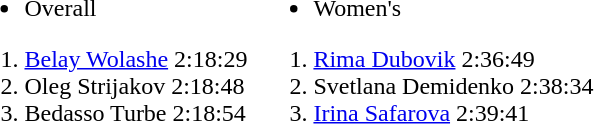<table>
<tr>
<td valign=top><br><ul><li>Overall</li></ul><ol><li> <a href='#'>Belay Wolashe</a> 2:18:29</li><li> Oleg Strijakov 2:18:48</li><li> Bedasso Turbe 2:18:54</li></ol></td>
<td valign=top><br><ul><li>Women's</li></ul><ol><li> <a href='#'>Rima Dubovik</a> 2:36:49</li><li> Svetlana Demidenko 2:38:34</li><li> <a href='#'>Irina Safarova</a> 2:39:41</li></ol></td>
</tr>
</table>
